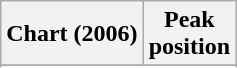<table class="wikitable sortable plainrowheaders" style="text-align:center">
<tr>
<th scope="col">Chart (2006)</th>
<th scope="col">Peak<br>position</th>
</tr>
<tr>
</tr>
<tr>
</tr>
<tr>
</tr>
<tr>
</tr>
<tr>
</tr>
<tr>
</tr>
<tr>
</tr>
<tr>
</tr>
<tr>
</tr>
<tr>
</tr>
<tr>
</tr>
<tr>
</tr>
<tr>
</tr>
<tr>
</tr>
<tr>
</tr>
<tr>
</tr>
<tr>
</tr>
</table>
